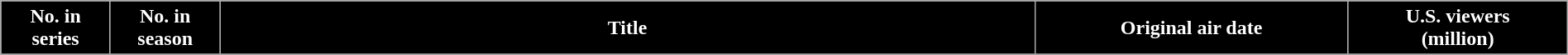<table class="wikitable plainrowheaders" style="width:100%;">
<tr>
<th scope="col" style="background-color: #000; color: #fff;" width=7%>No. in<br>series</th>
<th scope="col" style="background-color: #000; color: #fff;" width=7%>No. in<br>season</th>
<th scope="col" style="background-color: #000; color: #fff;">Title</th>
<th scope="col" style="background-color: #000; color: #fff;" width=20%>Original air date</th>
<th scope="col" style="background-color: #000; color: #fff;" width=14%>U.S. viewers<br>(million)</th>
</tr>
<tr>
</tr>
</table>
